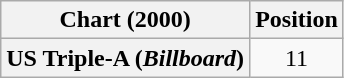<table class="wikitable plainrowheaders" style="text-align:center">
<tr>
<th>Chart (2000)</th>
<th>Position</th>
</tr>
<tr>
<th scope="row">US Triple-A (<em>Billboard</em>)</th>
<td>11</td>
</tr>
</table>
